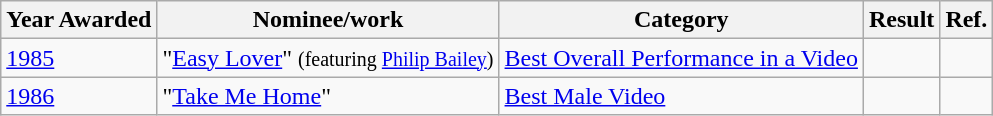<table class="wikitable">
<tr>
<th>Year Awarded</th>
<th>Nominee/work</th>
<th>Category</th>
<th>Result</th>
<th>Ref.</th>
</tr>
<tr>
<td><a href='#'>1985</a></td>
<td>"<a href='#'>Easy Lover</a>" <small>(featuring <a href='#'>Philip Bailey</a>)</small></td>
<td><a href='#'>Best Overall Performance in a Video</a></td>
<td></td>
<td></td>
</tr>
<tr>
<td><a href='#'>1986</a></td>
<td>"<a href='#'>Take Me Home</a>"</td>
<td><a href='#'>Best Male Video</a></td>
<td></td>
<td></td>
</tr>
</table>
